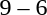<table style="text-align:center">
<tr>
<th width=200></th>
<th width=100></th>
<th width=200></th>
</tr>
<tr>
<td align=right><strong></strong></td>
<td>9 – 6</td>
<td align=left></td>
</tr>
</table>
